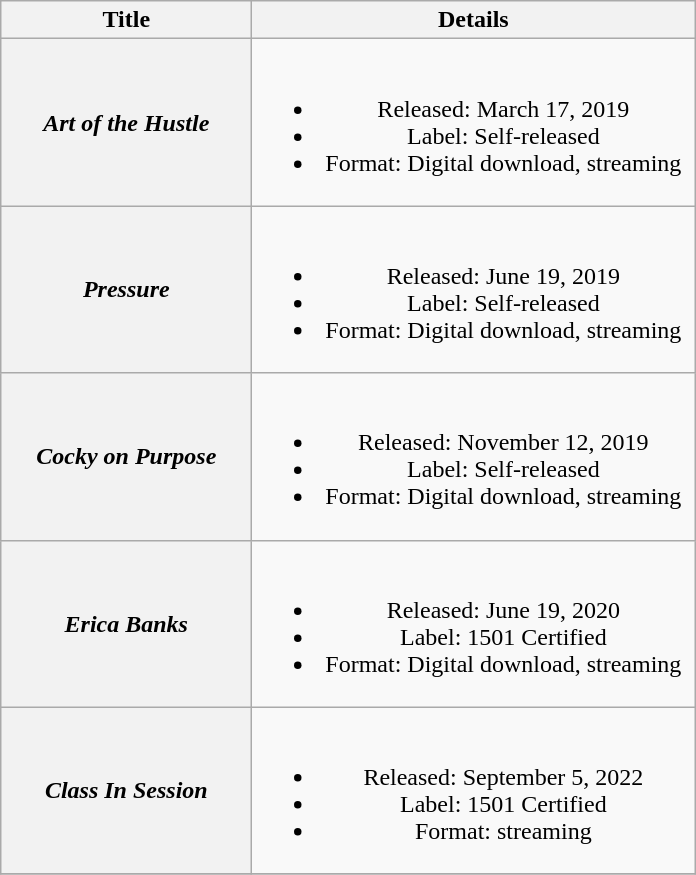<table class="wikitable plainrowheaders" style="text-align:center;">
<tr>
<th scope="col" style="width:10em;">Title</th>
<th scope="col" style="width:18em;">Details</th>
</tr>
<tr>
<th scope="row"><em>Art of the Hustle</em></th>
<td><br><ul><li>Released: March 17, 2019</li><li>Label: Self-released</li><li>Format: Digital download, streaming</li></ul></td>
</tr>
<tr>
<th scope="row"><em>Pressure</em></th>
<td><br><ul><li>Released: June 19, 2019</li><li>Label: Self-released</li><li>Format: Digital download, streaming</li></ul></td>
</tr>
<tr>
<th scope="row"><em>Cocky on Purpose</em></th>
<td><br><ul><li>Released: November 12, 2019</li><li>Label: Self-released</li><li>Format: Digital download, streaming</li></ul></td>
</tr>
<tr>
<th scope="row"><em>Erica Banks</em></th>
<td><br><ul><li>Released: June 19, 2020</li><li>Label: 1501 Certified</li><li>Format: Digital download, streaming</li></ul></td>
</tr>
<tr>
<th scope="row"><em>Class In Session</em><br></th>
<td><br><ul><li>Released: September 5, 2022</li><li>Label: 1501 Certified</li><li>Format: streaming</li></ul></td>
</tr>
<tr>
</tr>
</table>
